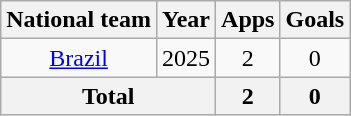<table class="wikitable" style="text-align:center">
<tr>
<th>National team</th>
<th>Year</th>
<th>Apps</th>
<th>Goals</th>
</tr>
<tr>
<td><a href='#'>Brazil</a></td>
<td>2025</td>
<td>2</td>
<td>0</td>
</tr>
<tr>
<th colspan="2">Total</th>
<th>2</th>
<th>0</th>
</tr>
</table>
